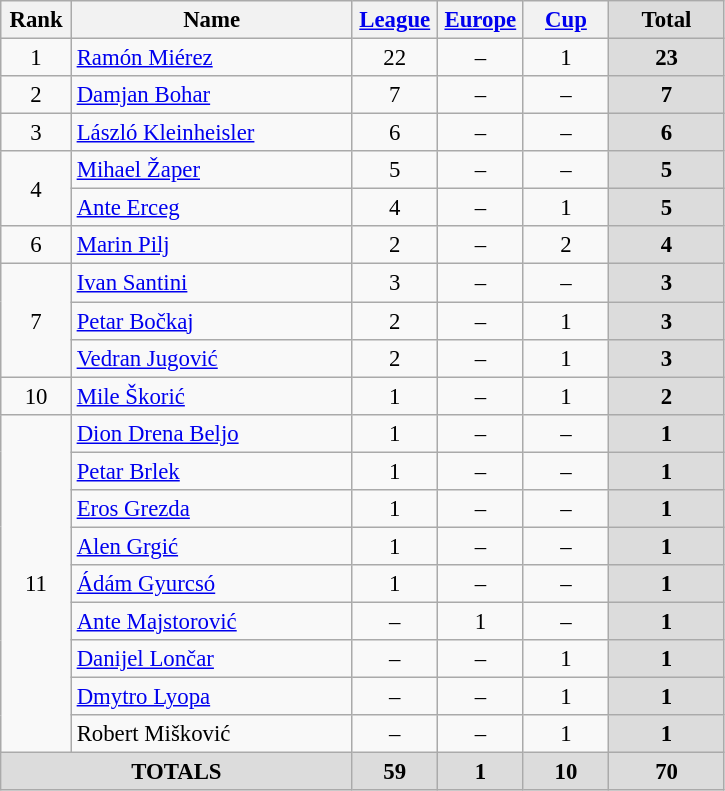<table class="wikitable" style="font-size: 95%; text-align: center;">
<tr>
<th width=40>Rank</th>
<th width=180>Name</th>
<th width=50><a href='#'>League</a></th>
<th width=50><a href='#'>Europe</a></th>
<th width=50><a href='#'>Cup</a></th>
<th width=70 style="background: #DCDCDC">Total</th>
</tr>
<tr>
<td rowspan=1>1</td>
<td style="text-align:left;"> <a href='#'>Ramón Miérez</a></td>
<td>22</td>
<td>–</td>
<td>1</td>
<th style="background: #DCDCDC">23</th>
</tr>
<tr>
<td rowspan=1>2</td>
<td style="text-align:left;"> <a href='#'>Damjan Bohar</a></td>
<td>7</td>
<td>–</td>
<td>–</td>
<th style="background: #DCDCDC">7</th>
</tr>
<tr>
<td rowspan=1>3</td>
<td style="text-align:left;"> <a href='#'>László Kleinheisler</a></td>
<td>6</td>
<td>–</td>
<td>–</td>
<th style="background: #DCDCDC">6</th>
</tr>
<tr>
<td rowspan=2>4</td>
<td style="text-align:left;"> <a href='#'>Mihael Žaper</a></td>
<td>5</td>
<td>–</td>
<td>–</td>
<th style="background: #DCDCDC">5</th>
</tr>
<tr>
<td style="text-align:left;"> <a href='#'>Ante Erceg</a></td>
<td>4</td>
<td>–</td>
<td>1</td>
<th style="background: #DCDCDC">5</th>
</tr>
<tr>
<td rowspan=1>6</td>
<td style="text-align:left;"> <a href='#'>Marin Pilj</a></td>
<td>2</td>
<td>–</td>
<td>2</td>
<th style="background: #DCDCDC">4</th>
</tr>
<tr>
<td rowspan=3>7</td>
<td style="text-align:left;"> <a href='#'>Ivan Santini</a></td>
<td>3</td>
<td>–</td>
<td>–</td>
<th style="background: #DCDCDC">3</th>
</tr>
<tr>
<td style="text-align:left;"> <a href='#'>Petar Bočkaj</a></td>
<td>2</td>
<td>–</td>
<td>1</td>
<th style="background: #DCDCDC">3</th>
</tr>
<tr>
<td style="text-align:left;"> <a href='#'>Vedran Jugović</a></td>
<td>2</td>
<td>–</td>
<td>1</td>
<th style="background: #DCDCDC">3</th>
</tr>
<tr>
<td rowspan=1>10</td>
<td style="text-align:left;"> <a href='#'>Mile Škorić</a></td>
<td>1</td>
<td>–</td>
<td>1</td>
<th style="background: #DCDCDC">2</th>
</tr>
<tr>
<td rowspan=9>11</td>
<td style="text-align:left;"> <a href='#'>Dion Drena Beljo</a></td>
<td>1</td>
<td>–</td>
<td>–</td>
<th style="background: #DCDCDC">1</th>
</tr>
<tr>
<td style="text-align:left;"> <a href='#'>Petar Brlek</a></td>
<td>1</td>
<td>–</td>
<td>–</td>
<th style="background: #DCDCDC">1</th>
</tr>
<tr>
<td style="text-align:left;"> <a href='#'>Eros Grezda</a></td>
<td>1</td>
<td>–</td>
<td>–</td>
<th style="background: #DCDCDC">1</th>
</tr>
<tr>
<td style="text-align:left;"> <a href='#'>Alen Grgić</a></td>
<td>1</td>
<td>–</td>
<td>–</td>
<th style="background: #DCDCDC">1</th>
</tr>
<tr>
<td style="text-align:left;"> <a href='#'>Ádám Gyurcsó</a></td>
<td>1</td>
<td>–</td>
<td>–</td>
<th style="background: #DCDCDC">1</th>
</tr>
<tr>
<td style="text-align:left;"> <a href='#'>Ante Majstorović</a></td>
<td>–</td>
<td>1</td>
<td>–</td>
<th style="background: #DCDCDC">1</th>
</tr>
<tr>
<td style="text-align:left;"> <a href='#'>Danijel Lončar</a></td>
<td>–</td>
<td>–</td>
<td>1</td>
<th style="background: #DCDCDC">1</th>
</tr>
<tr>
<td style="text-align:left;"> <a href='#'>Dmytro Lyopa</a></td>
<td>–</td>
<td>–</td>
<td>1</td>
<th style="background: #DCDCDC">1</th>
</tr>
<tr>
<td style="text-align:left;"> Robert Mišković</td>
<td>–</td>
<td>–</td>
<td>1</td>
<th style="background: #DCDCDC">1</th>
</tr>
<tr>
<th colspan="2" align="center" style="background: #DCDCDC">TOTALS</th>
<th style="background: #DCDCDC">59</th>
<th style="background: #DCDCDC">1</th>
<th style="background: #DCDCDC">10</th>
<th style="background: #DCDCDC">70</th>
</tr>
</table>
